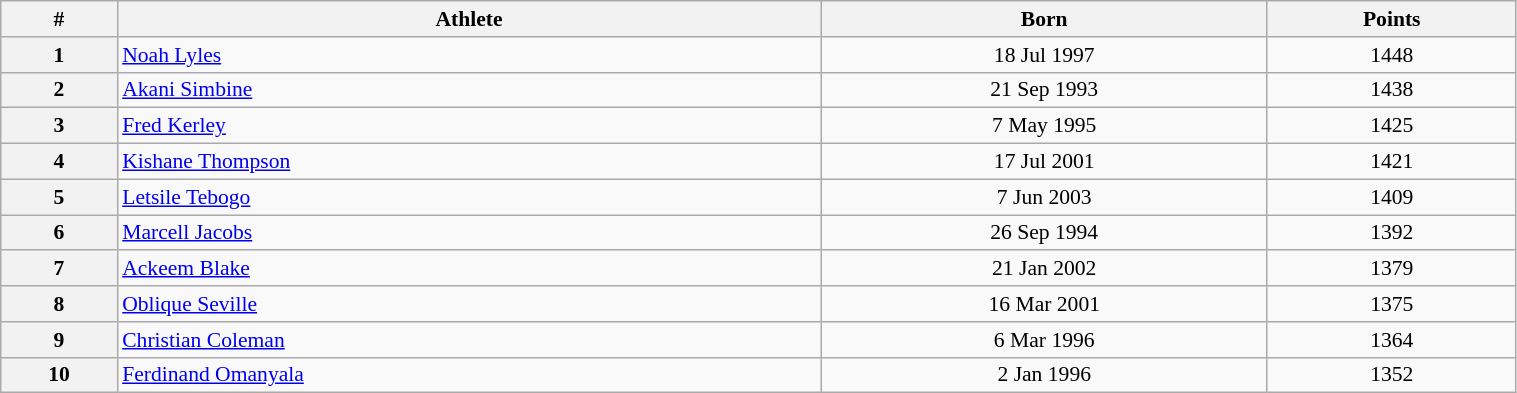<table class="wikitable" width=80% style="font-size:90%; text-align:center;">
<tr>
<th>#</th>
<th>Athlete</th>
<th>Born</th>
<th>Points</th>
</tr>
<tr>
<th>1</th>
<td align=left> <a href='#'>Noah Lyles</a></td>
<td>18 Jul 1997</td>
<td>1448</td>
</tr>
<tr>
<th>2</th>
<td align=left> <a href='#'>Akani Simbine</a></td>
<td>21 Sep 1993</td>
<td>1438</td>
</tr>
<tr>
<th>3</th>
<td align=left> <a href='#'>Fred Kerley</a></td>
<td>7 May 1995</td>
<td>1425</td>
</tr>
<tr>
<th>4</th>
<td align=left> <a href='#'>Kishane Thompson</a></td>
<td>17 Jul 2001</td>
<td>1421</td>
</tr>
<tr>
<th>5</th>
<td align=left> <a href='#'>Letsile Tebogo</a></td>
<td>7 Jun 2003</td>
<td>1409</td>
</tr>
<tr>
<th>6</th>
<td align=left> <a href='#'>Marcell Jacobs</a></td>
<td>26 Sep 1994</td>
<td>1392</td>
</tr>
<tr>
<th>7</th>
<td align=left> <a href='#'>Ackeem Blake</a></td>
<td>21 Jan 2002</td>
<td>1379</td>
</tr>
<tr>
<th>8</th>
<td align=left> <a href='#'>Oblique Seville</a></td>
<td>16 Mar 2001</td>
<td>1375</td>
</tr>
<tr>
<th>9</th>
<td align=left> <a href='#'>Christian Coleman</a></td>
<td>6 Mar 1996</td>
<td>1364</td>
</tr>
<tr>
<th>10</th>
<td align=left> <a href='#'>Ferdinand Omanyala</a></td>
<td>2 Jan 1996</td>
<td>1352</td>
</tr>
</table>
